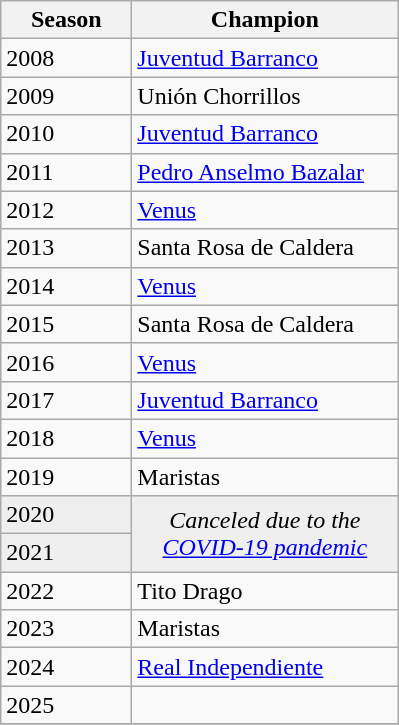<table class="wikitable sortable">
<tr>
<th width=80px>Season</th>
<th width=170px>Champion</th>
</tr>
<tr>
<td>2008</td>
<td><a href='#'>Juventud Barranco</a></td>
</tr>
<tr>
<td>2009</td>
<td>Unión Chorrillos</td>
</tr>
<tr>
<td>2010</td>
<td><a href='#'>Juventud Barranco</a></td>
</tr>
<tr>
<td>2011</td>
<td><a href='#'>Pedro Anselmo Bazalar</a></td>
</tr>
<tr>
<td>2012</td>
<td><a href='#'>Venus</a></td>
</tr>
<tr>
<td>2013</td>
<td>Santa Rosa de Caldera</td>
</tr>
<tr>
<td>2014</td>
<td><a href='#'>Venus</a></td>
</tr>
<tr>
<td>2015</td>
<td>Santa Rosa de Caldera</td>
</tr>
<tr>
<td>2016</td>
<td><a href='#'>Venus</a></td>
</tr>
<tr>
<td>2017</td>
<td><a href='#'>Juventud Barranco</a></td>
</tr>
<tr>
<td>2018</td>
<td><a href='#'>Venus</a></td>
</tr>
<tr>
<td>2019</td>
<td>Maristas</td>
</tr>
<tr bgcolor=#efefef>
<td>2020</td>
<td rowspan=2 colspan="1" align=center><em>Canceled due to the <a href='#'>COVID-19 pandemic</a></em></td>
</tr>
<tr bgcolor=#efefef>
<td>2021</td>
</tr>
<tr>
<td>2022</td>
<td>Tito Drago</td>
</tr>
<tr>
<td>2023</td>
<td>Maristas</td>
</tr>
<tr>
<td>2024</td>
<td><a href='#'>Real Independiente</a></td>
</tr>
<tr>
<td>2025</td>
<td></td>
</tr>
<tr>
</tr>
</table>
